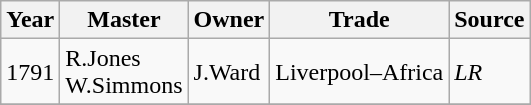<table class=" wikitable">
<tr>
<th>Year</th>
<th>Master</th>
<th>Owner</th>
<th>Trade</th>
<th>Source</th>
</tr>
<tr>
<td>1791</td>
<td>R.Jones<br>W.Simmons</td>
<td>J.Ward</td>
<td>Liverpool–Africa</td>
<td><em>LR</em></td>
</tr>
<tr>
</tr>
</table>
